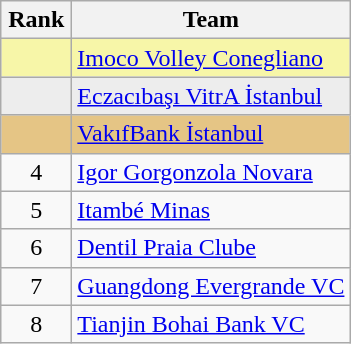<table class="wikitable" style="text-align: center;">
<tr>
<th width=40>Rank</th>
<th>Team</th>
</tr>
<tr bgcolor=f7f6a8>
<td></td>
<td align=left> <a href='#'>Imoco Volley Conegliano</a></td>
</tr>
<tr bgcolor=ededed>
<td></td>
<td align=left> <a href='#'>Eczacıbaşı VitrA İstanbul</a></td>
</tr>
<tr bgcolor=e5c585>
<td></td>
<td align=left> <a href='#'>VakıfBank İstanbul</a></td>
</tr>
<tr>
<td>4</td>
<td align=left> <a href='#'>Igor Gorgonzola Novara</a></td>
</tr>
<tr>
<td>5</td>
<td align=left> <a href='#'>Itambé Minas</a></td>
</tr>
<tr>
<td>6</td>
<td align=left> <a href='#'>Dentil Praia Clube</a></td>
</tr>
<tr>
<td>7</td>
<td align=left> <a href='#'>Guangdong Evergrande VC</a></td>
</tr>
<tr>
<td>8</td>
<td align=left> <a href='#'>Tianjin Bohai Bank VC</a></td>
</tr>
</table>
